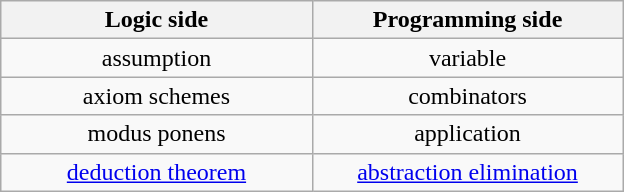<table class="wikitable" style="margin: 0 auto; text-align: center;">
<tr>
<th style="width:200px">Logic side</th>
<th style="width:200px">Programming side</th>
</tr>
<tr>
<td>assumption</td>
<td>variable</td>
</tr>
<tr>
<td>axiom schemes</td>
<td>combinators</td>
</tr>
<tr>
<td>modus ponens</td>
<td>application</td>
</tr>
<tr>
<td><a href='#'>deduction theorem</a></td>
<td><a href='#'>abstraction elimination</a></td>
</tr>
</table>
